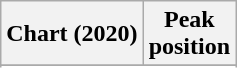<table class="wikitable sortable plainrowheaders" style="text-align:center">
<tr>
<th scope="col">Chart (2020)</th>
<th scope="col">Peak<br>position</th>
</tr>
<tr>
</tr>
<tr>
</tr>
</table>
